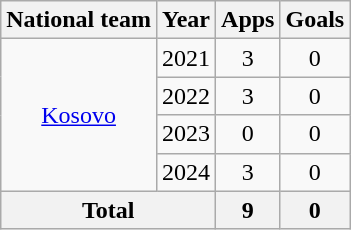<table class="wikitable" style="text-align:center">
<tr>
<th>National team</th>
<th>Year</th>
<th>Apps</th>
<th>Goals</th>
</tr>
<tr>
<td rowspan="4"><a href='#'>Kosovo</a></td>
<td>2021</td>
<td>3</td>
<td>0</td>
</tr>
<tr>
<td>2022</td>
<td>3</td>
<td>0</td>
</tr>
<tr>
<td>2023</td>
<td>0</td>
<td>0</td>
</tr>
<tr>
<td>2024</td>
<td>3</td>
<td>0</td>
</tr>
<tr>
<th colspan="2">Total</th>
<th>9</th>
<th>0</th>
</tr>
</table>
